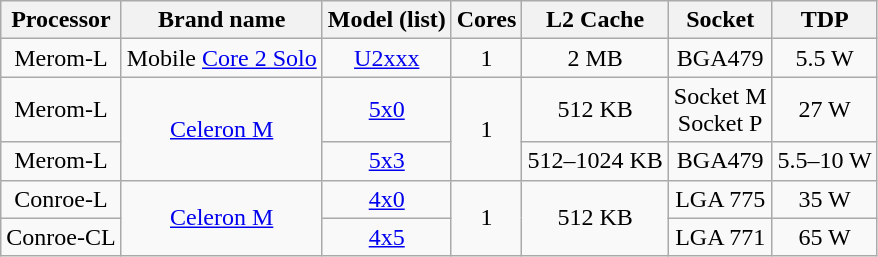<table class="wikitable" style="font-size: 100%; text-align: center">
<tr>
<th>Processor</th>
<th>Brand name</th>
<th>Model (list)</th>
<th>Cores</th>
<th>L2 Cache</th>
<th>Socket</th>
<th>TDP</th>
</tr>
<tr>
<td>Merom-L</td>
<td>Mobile <a href='#'>Core 2 Solo</a></td>
<td><a href='#'>U2xxx</a></td>
<td>1</td>
<td>2 MB</td>
<td>BGA479</td>
<td>5.5 W</td>
</tr>
<tr>
<td>Merom-L</td>
<td rowspan=2><a href='#'>Celeron M</a></td>
<td><a href='#'>5x0</a></td>
<td rowspan=2>1</td>
<td>512 KB</td>
<td>Socket M<br>Socket P</td>
<td>27 W</td>
</tr>
<tr>
<td>Merom-L</td>
<td><a href='#'>5x3</a></td>
<td>512–1024 KB</td>
<td>BGA479</td>
<td>5.5–10 W</td>
</tr>
<tr>
<td>Conroe-L</td>
<td rowspan=2><a href='#'>Celeron M</a></td>
<td><a href='#'>4x0</a></td>
<td rowspan=2>1</td>
<td rowspan=2>512 KB</td>
<td>LGA 775</td>
<td>35 W</td>
</tr>
<tr>
<td>Conroe-CL</td>
<td><a href='#'>4x5</a></td>
<td>LGA 771</td>
<td>65 W</td>
</tr>
</table>
